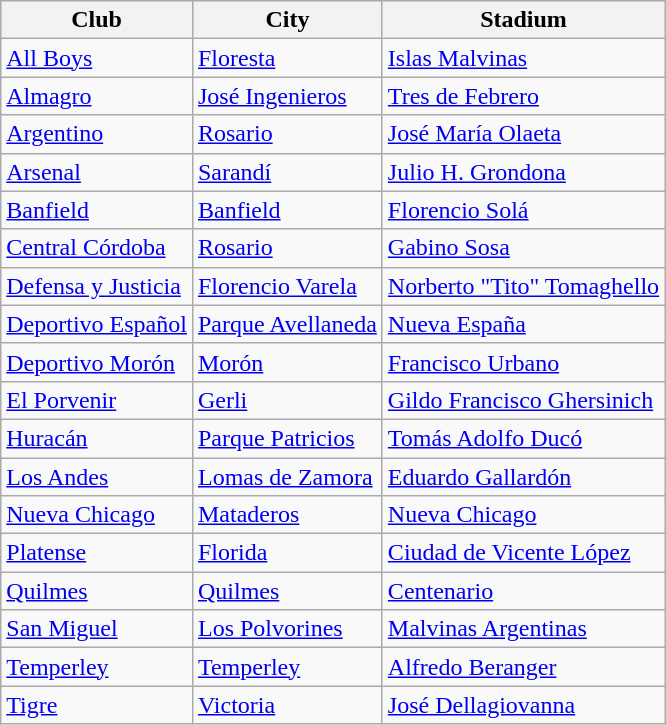<table class="wikitable sortable">
<tr>
<th>Club</th>
<th>City</th>
<th>Stadium</th>
</tr>
<tr>
<td><a href='#'>All Boys</a></td>
<td><a href='#'>Floresta</a></td>
<td><a href='#'>Islas Malvinas</a></td>
</tr>
<tr>
<td><a href='#'>Almagro</a></td>
<td><a href='#'>José Ingenieros</a></td>
<td><a href='#'>Tres de Febrero</a></td>
</tr>
<tr>
<td><a href='#'>Argentino</a></td>
<td><a href='#'>Rosario</a></td>
<td><a href='#'>José María Olaeta</a></td>
</tr>
<tr>
<td><a href='#'>Arsenal</a></td>
<td><a href='#'>Sarandí</a></td>
<td><a href='#'>Julio H. Grondona</a></td>
</tr>
<tr>
<td><a href='#'>Banfield</a></td>
<td><a href='#'>Banfield</a></td>
<td><a href='#'>Florencio Solá</a></td>
</tr>
<tr>
<td><a href='#'>Central Córdoba</a></td>
<td><a href='#'>Rosario</a></td>
<td><a href='#'>Gabino Sosa</a></td>
</tr>
<tr>
<td><a href='#'>Defensa y Justicia</a></td>
<td><a href='#'>Florencio Varela</a></td>
<td><a href='#'>Norberto "Tito" Tomaghello</a></td>
</tr>
<tr>
<td><a href='#'>Deportivo Español</a></td>
<td><a href='#'>Parque Avellaneda</a></td>
<td><a href='#'>Nueva España</a></td>
</tr>
<tr>
<td><a href='#'>Deportivo Morón</a></td>
<td><a href='#'>Morón</a></td>
<td><a href='#'>Francisco Urbano</a></td>
</tr>
<tr>
<td><a href='#'>El Porvenir</a></td>
<td><a href='#'>Gerli</a></td>
<td><a href='#'>Gildo Francisco Ghersinich</a></td>
</tr>
<tr>
<td><a href='#'>Huracán</a></td>
<td><a href='#'>Parque Patricios</a></td>
<td><a href='#'>Tomás Adolfo Ducó</a></td>
</tr>
<tr>
<td><a href='#'>Los Andes</a></td>
<td><a href='#'>Lomas de Zamora</a></td>
<td><a href='#'>Eduardo Gallardón</a></td>
</tr>
<tr>
<td><a href='#'>Nueva Chicago</a></td>
<td><a href='#'>Mataderos</a></td>
<td><a href='#'>Nueva Chicago</a></td>
</tr>
<tr>
<td><a href='#'>Platense</a></td>
<td><a href='#'>Florida</a></td>
<td><a href='#'>Ciudad de Vicente López</a></td>
</tr>
<tr>
<td><a href='#'>Quilmes</a></td>
<td><a href='#'>Quilmes</a></td>
<td><a href='#'>Centenario</a></td>
</tr>
<tr>
<td><a href='#'>San Miguel</a></td>
<td><a href='#'>Los Polvorines</a></td>
<td><a href='#'>Malvinas Argentinas</a></td>
</tr>
<tr>
<td><a href='#'>Temperley</a></td>
<td><a href='#'>Temperley</a></td>
<td><a href='#'>Alfredo Beranger</a></td>
</tr>
<tr>
<td><a href='#'>Tigre</a></td>
<td><a href='#'>Victoria</a></td>
<td><a href='#'>José Dellagiovanna</a></td>
</tr>
</table>
